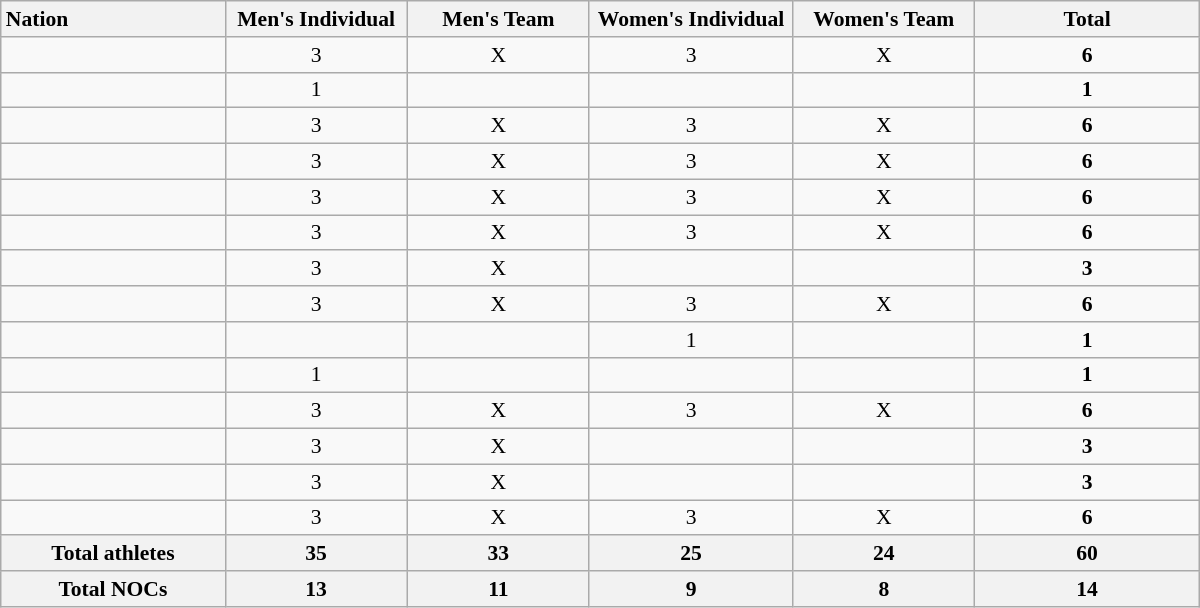<table class="wikitable mw-collapsible sortable"  style="width:800px; text-align:center; font-size:90%;">
<tr>
<th style="text-align:left; width:100px;">Nation</th>
<th width=80>Men's Individual</th>
<th width=80>Men's Team</th>
<th width=90>Women's Individual</th>
<th width=80>Women's Team</th>
<th width=100>Total</th>
</tr>
<tr>
<td style="text-align:left;"></td>
<td>3</td>
<td>X</td>
<td>3</td>
<td>X</td>
<td><strong>6</strong></td>
</tr>
<tr>
<td style="text-align:left;"></td>
<td>1</td>
<td></td>
<td></td>
<td></td>
<td><strong>1</strong></td>
</tr>
<tr>
<td style="text-align:left;"></td>
<td>3</td>
<td>X</td>
<td>3</td>
<td>X</td>
<td><strong>6</strong></td>
</tr>
<tr>
<td style="text-align:left;"></td>
<td>3</td>
<td>X</td>
<td>3</td>
<td>X</td>
<td><strong>6</strong></td>
</tr>
<tr>
<td style="text-align:left;"></td>
<td>3</td>
<td>X</td>
<td>3</td>
<td>X</td>
<td><strong>6</strong></td>
</tr>
<tr>
<td style="text-align:left;"></td>
<td>3</td>
<td>X</td>
<td>3</td>
<td>X</td>
<td><strong>6</strong></td>
</tr>
<tr>
<td style="text-align:left;"></td>
<td>3</td>
<td>X</td>
<td></td>
<td></td>
<td><strong>3</strong></td>
</tr>
<tr>
<td style="text-align:left;"></td>
<td>3</td>
<td>X</td>
<td>3</td>
<td>X</td>
<td><strong>6</strong></td>
</tr>
<tr>
<td style="text-align:left;"></td>
<td></td>
<td></td>
<td>1</td>
<td></td>
<td><strong>1</strong></td>
</tr>
<tr>
<td style="text-align:left;"></td>
<td>1</td>
<td></td>
<td></td>
<td></td>
<td><strong>1</strong></td>
</tr>
<tr>
<td style="text-align:left;"></td>
<td>3</td>
<td>X</td>
<td>3</td>
<td>X</td>
<td><strong>6</strong></td>
</tr>
<tr>
<td style="text-align:left;"></td>
<td>3</td>
<td>X</td>
<td></td>
<td></td>
<td><strong>3</strong></td>
</tr>
<tr>
<td style="text-align:left;"></td>
<td>3</td>
<td>X</td>
<td></td>
<td></td>
<td><strong>3</strong></td>
</tr>
<tr>
<td style="text-align:left;"></td>
<td>3</td>
<td>X</td>
<td>3</td>
<td>X</td>
<td><strong>6</strong></td>
</tr>
<tr class="sortbottom">
<th>Total athletes</th>
<th>35</th>
<th>33</th>
<th>25</th>
<th>24</th>
<th><strong>60</strong></th>
</tr>
<tr class="sortbottom">
<th>Total NOCs</th>
<th>13</th>
<th>11</th>
<th>9</th>
<th>8</th>
<th><strong>14</strong></th>
</tr>
</table>
